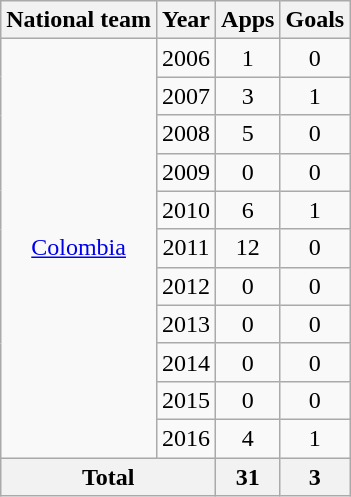<table class="wikitable" style="text-align:center">
<tr>
<th>National team</th>
<th>Year</th>
<th>Apps</th>
<th>Goals</th>
</tr>
<tr>
<td rowspan="11"><a href='#'>Colombia</a></td>
<td>2006</td>
<td>1</td>
<td>0</td>
</tr>
<tr>
<td>2007</td>
<td>3</td>
<td>1</td>
</tr>
<tr>
<td>2008</td>
<td>5</td>
<td>0</td>
</tr>
<tr>
<td>2009</td>
<td>0</td>
<td>0</td>
</tr>
<tr>
<td>2010</td>
<td>6</td>
<td>1</td>
</tr>
<tr>
<td>2011</td>
<td>12</td>
<td>0</td>
</tr>
<tr>
<td>2012</td>
<td>0</td>
<td>0</td>
</tr>
<tr>
<td>2013</td>
<td>0</td>
<td>0</td>
</tr>
<tr>
<td>2014</td>
<td>0</td>
<td>0</td>
</tr>
<tr>
<td>2015</td>
<td>0</td>
<td>0</td>
</tr>
<tr>
<td>2016</td>
<td>4</td>
<td>1</td>
</tr>
<tr>
<th colspan="2">Total</th>
<th>31</th>
<th>3</th>
</tr>
</table>
